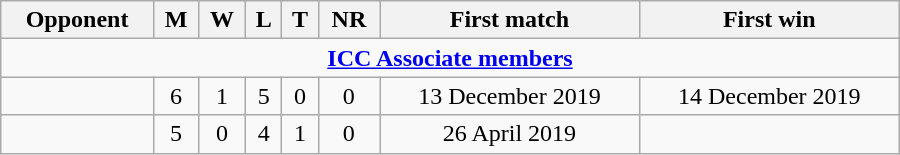<table class="wikitable" style="text-align: center; width: 600px;">
<tr>
<th>Opponent</th>
<th>M</th>
<th>W</th>
<th>L</th>
<th>T</th>
<th>NR</th>
<th>First match</th>
<th>First win</th>
</tr>
<tr>
<td colspan="8" style="text-align: center;"><strong><a href='#'>ICC Associate members</a></strong></td>
</tr>
<tr>
<td align=left></td>
<td>6</td>
<td>1</td>
<td>5</td>
<td>0</td>
<td>0</td>
<td>13 December 2019</td>
<td>14 December 2019</td>
</tr>
<tr>
<td align=left></td>
<td>5</td>
<td>0</td>
<td>4</td>
<td>1</td>
<td>0</td>
<td>26 April 2019</td>
<td></td>
</tr>
</table>
